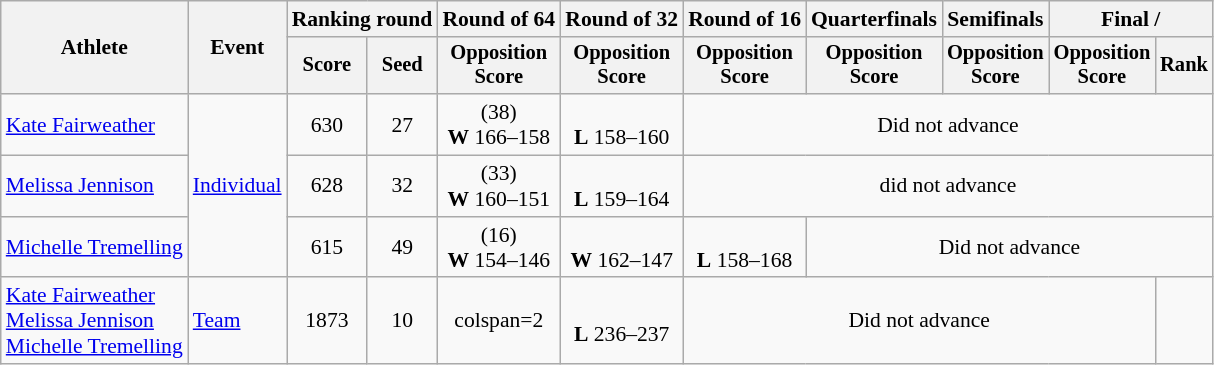<table class="wikitable" style="font-size:90%">
<tr>
<th rowspan="2">Athlete</th>
<th rowspan="2">Event</th>
<th colspan="2">Ranking round</th>
<th>Round of 64</th>
<th>Round of 32</th>
<th>Round of 16</th>
<th>Quarterfinals</th>
<th>Semifinals</th>
<th colspan="2">Final / </th>
</tr>
<tr style="font-size:95%">
<th>Score</th>
<th>Seed</th>
<th>Opposition<br>Score</th>
<th>Opposition<br>Score</th>
<th>Opposition<br>Score</th>
<th>Opposition<br>Score</th>
<th>Opposition<br>Score</th>
<th>Opposition<br>Score</th>
<th>Rank</th>
</tr>
<tr align=center>
<td align=left><a href='#'>Kate Fairweather</a></td>
<td align=left rowspan=3><a href='#'>Individual</a></td>
<td>630</td>
<td>27</td>
<td> (38)<br><strong>W</strong> 166–158</td>
<td><br><strong>L</strong> 158–160</td>
<td colspan="5">Did not advance</td>
</tr>
<tr align=center>
<td align=left><a href='#'>Melissa Jennison</a></td>
<td>628</td>
<td>32</td>
<td> (33)<br><strong>W</strong> 160–151</td>
<td> <br><strong>L</strong> 159–164</td>
<td colspan=5>did not advance</td>
</tr>
<tr align=center>
<td align=left><a href='#'>Michelle Tremelling</a></td>
<td>615</td>
<td>49</td>
<td> (16)<br><strong>W</strong> 154–146</td>
<td><br><strong>W</strong> 162–147</td>
<td> <br><strong>L</strong> 158–168</td>
<td colspan="4">Did not advance</td>
</tr>
<tr align=center>
<td align=left><a href='#'>Kate Fairweather</a><br><a href='#'>Melissa Jennison</a><br><a href='#'>Michelle Tremelling</a></td>
<td align=left><a href='#'>Team</a></td>
<td>1873</td>
<td>10</td>
<td>colspan=2 </td>
<td><br><strong>L</strong> 236–237</td>
<td colspan=4>Did not advance</td>
</tr>
</table>
